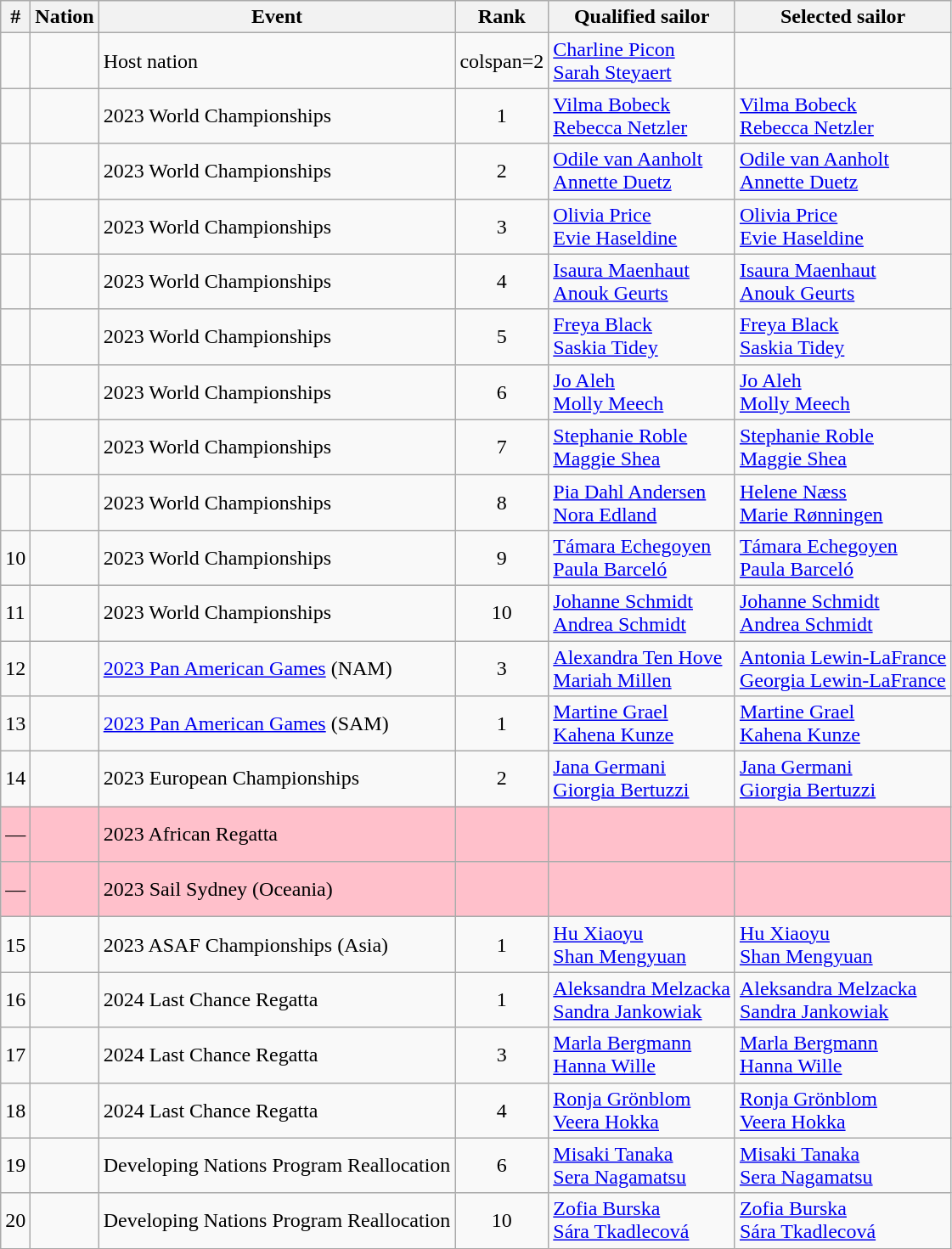<table class="sortable wikitable">
<tr>
<th>#</th>
<th>Nation</th>
<th>Event</th>
<th>Rank</th>
<th>Qualified sailor</th>
<th>Selected sailor</th>
</tr>
<tr>
<td></td>
<td></td>
<td>Host nation</td>
<td>colspan=2 </td>
<td><a href='#'>Charline Picon</a><br><a href='#'>Sarah Steyaert</a></td>
</tr>
<tr>
<td></td>
<td></td>
<td>2023 World Championships</td>
<td align=center>1</td>
<td><a href='#'>Vilma Bobeck</a><br><a href='#'>Rebecca Netzler</a></td>
<td><a href='#'>Vilma Bobeck</a><br><a href='#'>Rebecca Netzler</a></td>
</tr>
<tr>
<td></td>
<td></td>
<td>2023 World Championships</td>
<td align=center>2</td>
<td><a href='#'>Odile van Aanholt</a><br><a href='#'>Annette Duetz</a></td>
<td><a href='#'>Odile van Aanholt</a><br><a href='#'>Annette Duetz</a></td>
</tr>
<tr>
<td></td>
<td></td>
<td>2023 World Championships</td>
<td align=center>3</td>
<td><a href='#'>Olivia Price</a><br><a href='#'>Evie Haseldine</a></td>
<td><a href='#'>Olivia Price</a><br><a href='#'>Evie Haseldine</a></td>
</tr>
<tr>
<td></td>
<td></td>
<td>2023 World Championships</td>
<td align=center>4</td>
<td><a href='#'>Isaura Maenhaut</a><br><a href='#'>Anouk Geurts</a></td>
<td><a href='#'>Isaura Maenhaut</a><br><a href='#'>Anouk Geurts</a></td>
</tr>
<tr>
<td></td>
<td></td>
<td>2023 World Championships</td>
<td align=center>5</td>
<td><a href='#'>Freya Black</a><br><a href='#'>Saskia Tidey</a></td>
<td><a href='#'>Freya Black</a><br><a href='#'>Saskia Tidey</a></td>
</tr>
<tr>
<td></td>
<td></td>
<td>2023 World Championships</td>
<td align=center>6</td>
<td><a href='#'>Jo Aleh</a><br><a href='#'>Molly Meech</a></td>
<td><a href='#'>Jo Aleh</a><br><a href='#'>Molly Meech</a></td>
</tr>
<tr>
<td></td>
<td></td>
<td>2023 World Championships</td>
<td align=center>7</td>
<td><a href='#'>Stephanie Roble</a><br><a href='#'>Maggie Shea</a></td>
<td><a href='#'>Stephanie Roble</a><br><a href='#'>Maggie Shea</a></td>
</tr>
<tr>
<td></td>
<td></td>
<td>2023 World Championships</td>
<td align=center>8</td>
<td><a href='#'>Pia Dahl Andersen</a><br><a href='#'>Nora Edland</a></td>
<td><a href='#'>Helene Næss</a><br><a href='#'>Marie Rønningen</a></td>
</tr>
<tr>
<td>10</td>
<td></td>
<td>2023 World Championships</td>
<td align=center>9</td>
<td><a href='#'>Támara Echegoyen</a><br><a href='#'>Paula Barceló</a></td>
<td><a href='#'>Támara Echegoyen</a><br><a href='#'>Paula Barceló</a></td>
</tr>
<tr>
<td>11</td>
<td></td>
<td>2023 World Championships</td>
<td align=center>10</td>
<td><a href='#'>Johanne Schmidt</a><br><a href='#'>Andrea Schmidt</a></td>
<td><a href='#'>Johanne Schmidt</a><br><a href='#'>Andrea Schmidt</a></td>
</tr>
<tr>
<td>12</td>
<td></td>
<td><a href='#'>2023 Pan American Games</a> (NAM)</td>
<td align=center>3</td>
<td><a href='#'>Alexandra Ten Hove</a><br><a href='#'>Mariah Millen</a></td>
<td><a href='#'>Antonia Lewin-LaFrance</a><br><a href='#'>Georgia Lewin-LaFrance</a></td>
</tr>
<tr>
<td>13</td>
<td></td>
<td><a href='#'>2023 Pan American Games</a> (SAM)</td>
<td align=center>1</td>
<td><a href='#'>Martine Grael</a><br><a href='#'>Kahena Kunze</a></td>
<td><a href='#'>Martine Grael</a><br><a href='#'>Kahena Kunze</a></td>
</tr>
<tr>
<td>14</td>
<td></td>
<td>2023 European Championships</td>
<td align=center>2</td>
<td><a href='#'>Jana Germani</a><br><a href='#'>Giorgia Bertuzzi</a></td>
<td><a href='#'>Jana Germani</a><br><a href='#'>Giorgia Bertuzzi</a></td>
</tr>
<tr style="background:pink;">
<td>—</td>
<td></td>
<td>2023 African Regatta</td>
<td></td>
<td> <br> </td>
<td></td>
</tr>
<tr style="background:pink;">
<td>—</td>
<td></td>
<td>2023 Sail Sydney (Oceania)</td>
<td></td>
<td> <br> </td>
<td> <br> </td>
</tr>
<tr>
<td>15</td>
<td></td>
<td>2023 ASAF Championships (Asia)</td>
<td align=center>1</td>
<td><a href='#'>Hu Xiaoyu</a><br><a href='#'>Shan Mengyuan</a></td>
<td><a href='#'>Hu Xiaoyu</a><br><a href='#'>Shan Mengyuan</a></td>
</tr>
<tr>
<td>16</td>
<td></td>
<td>2024 Last Chance Regatta</td>
<td align=center>1</td>
<td><a href='#'>Aleksandra Melzacka</a><br><a href='#'>Sandra Jankowiak</a></td>
<td><a href='#'>Aleksandra Melzacka</a><br><a href='#'>Sandra Jankowiak</a></td>
</tr>
<tr>
<td>17</td>
<td></td>
<td>2024 Last Chance Regatta</td>
<td align=center>3</td>
<td><a href='#'>Marla Bergmann</a><br><a href='#'>Hanna Wille</a></td>
<td><a href='#'>Marla Bergmann</a><br><a href='#'>Hanna Wille</a></td>
</tr>
<tr>
<td>18</td>
<td></td>
<td>2024 Last Chance Regatta</td>
<td align=center>4</td>
<td><a href='#'>Ronja Grönblom</a><br><a href='#'>Veera Hokka</a></td>
<td><a href='#'>Ronja Grönblom</a><br><a href='#'>Veera Hokka</a></td>
</tr>
<tr>
<td>19</td>
<td></td>
<td>Developing Nations Program Reallocation</td>
<td align=center>6</td>
<td><a href='#'>Misaki Tanaka</a><br><a href='#'>Sera Nagamatsu</a></td>
<td><a href='#'>Misaki Tanaka</a><br><a href='#'>Sera Nagamatsu</a></td>
</tr>
<tr>
<td>20</td>
<td></td>
<td>Developing Nations Program Reallocation</td>
<td align=center>10</td>
<td><a href='#'>Zofia Burska</a><br><a href='#'>Sára Tkadlecová</a></td>
<td><a href='#'>Zofia Burska</a><br><a href='#'>Sára Tkadlecová</a></td>
</tr>
</table>
